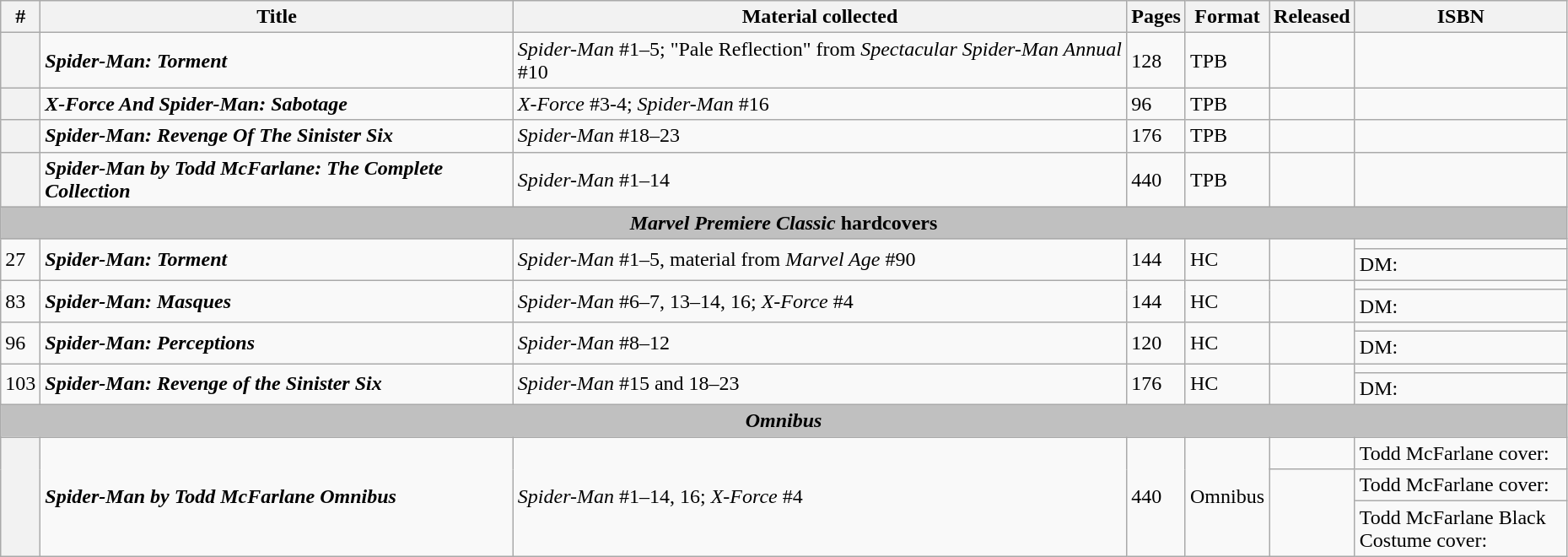<table class="wikitable sortable" width=98%>
<tr>
<th>#</th>
<th>Title</th>
<th>Material collected</th>
<th>Pages</th>
<th class="unsortable">Format</th>
<th>Released</th>
<th class="unsortable" style="width: 10em;">ISBN</th>
</tr>
<tr>
<th style="background-color: light grey;"></th>
<td><strong><em>Spider-Man: Torment</em></strong></td>
<td><em>Spider-Man</em> #1–5; "Pale Reflection" from <em>Spectacular Spider-Man Annual</em> #10</td>
<td>128</td>
<td>TPB</td>
<td></td>
<td></td>
</tr>
<tr>
<th style="background-color: light grey;"></th>
<td><strong><em>X-Force And Spider-Man: Sabotage</em></strong></td>
<td><em>X-Force</em> #3-4; <em>Spider-Man</em> #16</td>
<td>96</td>
<td>TPB</td>
<td></td>
<td></td>
</tr>
<tr>
<th style="background-color: light grey;"></th>
<td><strong><em>Spider-Man: Revenge Of The Sinister Six</em></strong></td>
<td><em>Spider-Man</em> #18–23</td>
<td>176</td>
<td>TPB</td>
<td></td>
<td></td>
</tr>
<tr>
<th style="background-color: light grey;"></th>
<td><strong><em>Spider-Man by Todd McFarlane: The Complete Collection</em></strong></td>
<td><em>Spider-Man</em> #1–14</td>
<td>440</td>
<td>TPB</td>
<td></td>
<td></td>
</tr>
<tr>
<th colspan="8" style="background-color: silver;"><em>Marvel Premiere Classic</em> hardcovers</th>
</tr>
<tr>
<td rowspan="2">27</td>
<td rowspan="2"><strong><em>Spider-Man: Torment</em></strong></td>
<td rowspan="2"><em>Spider-Man</em> #1–5, material from <em>Marvel Age</em> #90</td>
<td rowspan="2">144</td>
<td rowspan="2">HC</td>
<td rowspan="2"></td>
<td></td>
</tr>
<tr>
<td>DM: </td>
</tr>
<tr>
<td rowspan="2">83</td>
<td rowspan="2"><strong><em>Spider-Man: Masques</em></strong></td>
<td rowspan="2"><em>Spider-Man</em> #6–7, 13–14, 16; <em>X-Force</em> #4</td>
<td rowspan="2">144</td>
<td rowspan="2">HC</td>
<td rowspan="2"></td>
<td></td>
</tr>
<tr>
<td>DM: </td>
</tr>
<tr>
<td rowspan="2">96</td>
<td rowspan="2"><strong><em>Spider-Man: Perceptions</em></strong></td>
<td rowspan="2"><em>Spider-Man</em> #8–12</td>
<td rowspan="2">120</td>
<td rowspan="2">HC</td>
<td rowspan="2"></td>
<td></td>
</tr>
<tr>
<td>DM: </td>
</tr>
<tr>
<td rowspan="2">103</td>
<td rowspan="2"><strong><em>Spider-Man: Revenge of the Sinister Six</em></strong></td>
<td rowspan="2"><em>Spider-Man</em> #15 and 18–23</td>
<td rowspan="2">176</td>
<td rowspan="2">HC</td>
<td rowspan="2"></td>
<td></td>
</tr>
<tr>
<td>DM: </td>
</tr>
<tr>
<th colspan="8" style="background-color: silver;"><em>Omnibus</em></th>
</tr>
<tr>
<th style="background-color: light grey;" rowspan=3></th>
<td rowspan="3"><strong><em>Spider-Man by Todd McFarlane Omnibus</em></strong></td>
<td rowspan="3"><em>Spider-Man</em> #1–14, 16; <em>X-Force</em> #4</td>
<td rowspan="3">440</td>
<td rowspan="3">Omnibus</td>
<td></td>
<td>Todd McFarlane cover: </td>
</tr>
<tr>
<td rowspan="2"></td>
<td>Todd McFarlane cover: </td>
</tr>
<tr>
<td>Todd McFarlane Black Costume cover: </td>
</tr>
</table>
